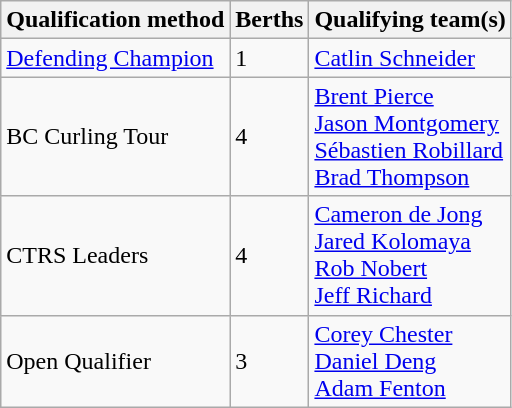<table class="wikitable">
<tr>
<th scope="col">Qualification method</th>
<th scope="col">Berths</th>
<th scope="col">Qualifying team(s)</th>
</tr>
<tr>
<td><a href='#'>Defending Champion</a></td>
<td>1</td>
<td><a href='#'>Catlin Schneider</a></td>
</tr>
<tr>
<td>BC Curling Tour</td>
<td>4</td>
<td><a href='#'>Brent Pierce</a> <br> <a href='#'>Jason Montgomery</a> <br> <a href='#'>Sébastien Robillard</a> <br> <a href='#'>Brad Thompson</a></td>
</tr>
<tr>
<td>CTRS Leaders</td>
<td>4</td>
<td><a href='#'>Cameron de Jong</a> <br> <a href='#'>Jared Kolomaya</a> <br> <a href='#'>Rob Nobert</a> <br> <a href='#'>Jeff Richard</a></td>
</tr>
<tr>
<td>Open Qualifier</td>
<td>3</td>
<td><a href='#'>Corey Chester</a> <br> <a href='#'>Daniel Deng</a> <br> <a href='#'>Adam Fenton</a></td>
</tr>
</table>
